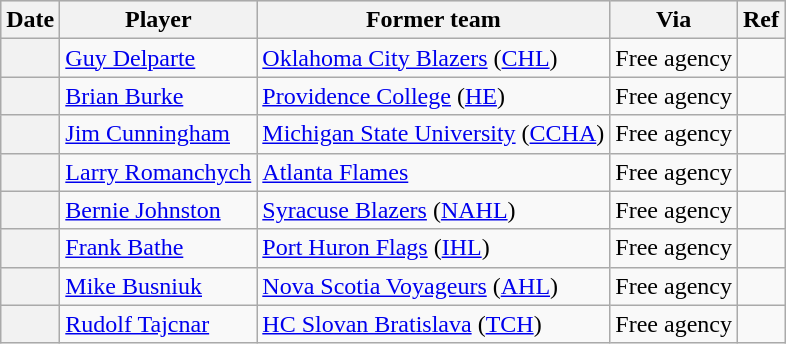<table class="wikitable plainrowheaders">
<tr style="background:#ddd; text-align:center;">
<th>Date</th>
<th>Player</th>
<th>Former team</th>
<th>Via</th>
<th>Ref</th>
</tr>
<tr>
<th scope="row"></th>
<td><a href='#'>Guy Delparte</a></td>
<td><a href='#'>Oklahoma City Blazers</a> (<a href='#'>CHL</a>)</td>
<td>Free agency</td>
<td></td>
</tr>
<tr>
<th scope="row"></th>
<td><a href='#'>Brian Burke</a></td>
<td><a href='#'>Providence College</a> (<a href='#'>HE</a>)</td>
<td>Free agency</td>
<td></td>
</tr>
<tr>
<th scope="row"></th>
<td><a href='#'>Jim Cunningham</a></td>
<td><a href='#'>Michigan State University</a> (<a href='#'>CCHA</a>)</td>
<td>Free agency</td>
<td></td>
</tr>
<tr>
<th scope="row"></th>
<td><a href='#'>Larry Romanchych</a></td>
<td><a href='#'>Atlanta Flames</a></td>
<td>Free agency</td>
<td></td>
</tr>
<tr>
<th scope="row"></th>
<td><a href='#'>Bernie Johnston</a></td>
<td><a href='#'>Syracuse Blazers</a> (<a href='#'>NAHL</a>)</td>
<td>Free agency</td>
<td></td>
</tr>
<tr>
<th scope="row"></th>
<td><a href='#'>Frank Bathe</a></td>
<td><a href='#'>Port Huron Flags</a> (<a href='#'>IHL</a>)</td>
<td>Free agency</td>
<td></td>
</tr>
<tr>
<th scope="row"></th>
<td><a href='#'>Mike Busniuk</a></td>
<td><a href='#'>Nova Scotia Voyageurs</a> (<a href='#'>AHL</a>)</td>
<td>Free agency</td>
<td></td>
</tr>
<tr>
<th scope="row"></th>
<td><a href='#'>Rudolf Tajcnar</a></td>
<td><a href='#'>HC Slovan Bratislava</a> (<a href='#'>TCH</a>)</td>
<td>Free agency</td>
<td></td>
</tr>
</table>
